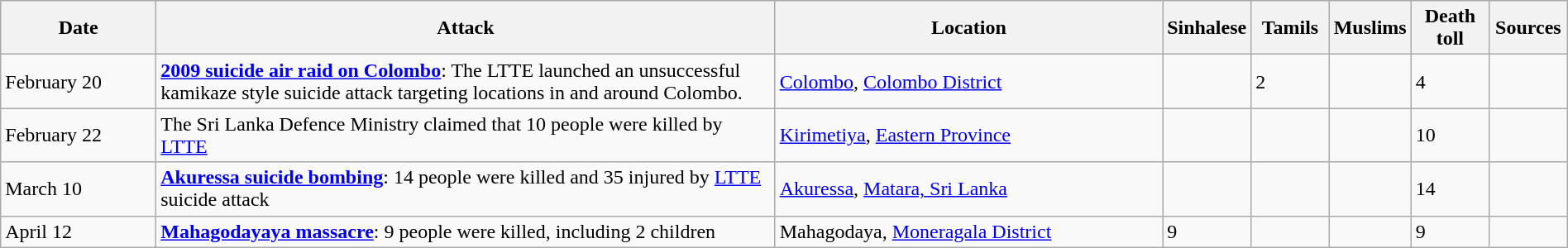<table class="wikitable" style="width:100%;">
<tr>
<th width="10%">Date</th>
<th width="40%">Attack</th>
<th width="25%">Location</th>
<th width="5%">Sinhalese</th>
<th width="5%">Tamils</th>
<th width="5%">Muslims</th>
<th width="5%">Death toll</th>
<th width="5%">Sources</th>
</tr>
<tr>
<td>February 20</td>
<td><strong><a href='#'>2009 suicide air raid on Colombo</a></strong>: The LTTE launched an unsuccessful kamikaze style suicide attack targeting locations in and around Colombo.</td>
<td><a href='#'>Colombo</a>, <a href='#'>Colombo District</a></td>
<td></td>
<td>2</td>
<td></td>
<td>4</td>
<td></td>
</tr>
<tr>
<td>February 22</td>
<td>The Sri Lanka Defence Ministry claimed that 10 people were killed by <a href='#'>LTTE</a></td>
<td><a href='#'>Kirimetiya</a>, <a href='#'>Eastern Province</a></td>
<td></td>
<td></td>
<td></td>
<td>10</td>
<td></td>
</tr>
<tr>
<td>March 10</td>
<td><strong><a href='#'>Akuressa suicide bombing</a></strong>: 14 people were killed and 35 injured by <a href='#'>LTTE</a> suicide attack</td>
<td><a href='#'>Akuressa</a>, <a href='#'>Matara, Sri Lanka</a></td>
<td></td>
<td></td>
<td></td>
<td>14</td>
<td></td>
</tr>
<tr>
<td>April 12</td>
<td><strong><a href='#'>Mahagodayaya massacre</a></strong>: 9 people were killed, including 2 children</td>
<td>Mahagodaya, <a href='#'>Moneragala District</a></td>
<td>9</td>
<td></td>
<td></td>
<td>9</td>
<td></td>
</tr>
</table>
